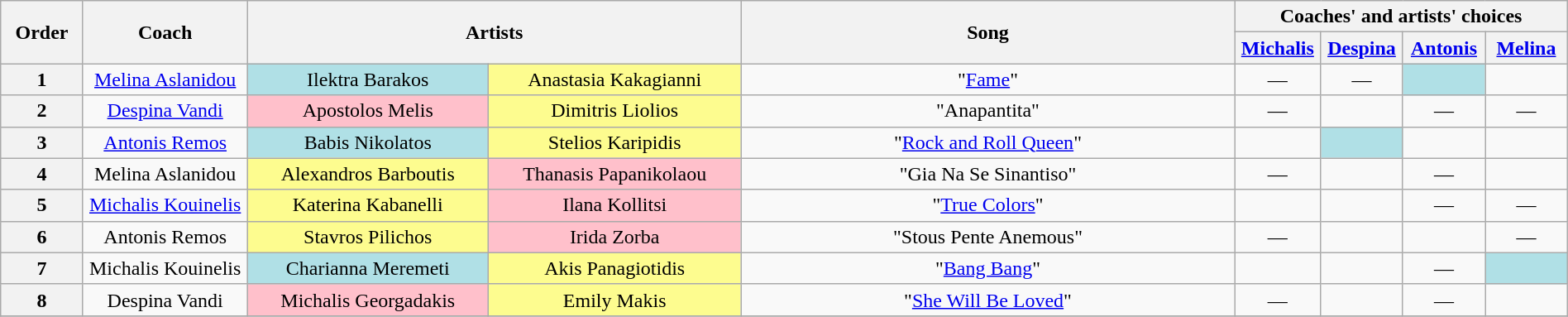<table class="wikitable" style="text-align:center; width:100%;">
<tr>
<th scope="col" style="width:05%;" rowspan="2">Order</th>
<th scope="col" style="width:10%;" rowspan="2">Coach</th>
<th scope="col" style="width:30%;" colspan="2" rowspan="2">Artists</th>
<th scope="col" style="width:30%;" rowspan="2">Song</th>
<th scope="col" style="width:20%;" colspan="4">Coaches' and artists' choices</th>
</tr>
<tr>
<th style="width:05%;"><a href='#'>Michalis</a></th>
<th style="width:05%;"><a href='#'>Despina</a></th>
<th style="width:05%;"><a href='#'>Antonis</a></th>
<th style="width:05%;"><a href='#'>Melina</a></th>
</tr>
<tr>
<th scope="col">1</th>
<td><a href='#'>Melina Aslanidou</a></td>
<td style="background:#B0E0E6; text-align:center;">Ilektra Barakos</td>
<td style="background:#fdfc8f">Anastasia Kakagianni</td>
<td>"<a href='#'>Fame</a>"</td>
<td>—</td>
<td>—</td>
<td style="background:#b0e0e6;"><strong></strong></td>
<td></td>
</tr>
<tr>
<th scope="col">2</th>
<td><a href='#'>Despina Vandi</a></td>
<td style="background:pink">Apostolos Melis</td>
<td style="background:#fdfc8f">Dimitris Liolios</td>
<td>"Anapantita"</td>
<td>—</td>
<td></td>
<td>—</td>
<td>—</td>
</tr>
<tr>
<th scope="col">3</th>
<td><a href='#'>Antonis Remos</a></td>
<td style="background:#B0E0E6; text-align:center;">Babis Nikolatos</td>
<td style="background:#fdfc8f">Stelios Karipidis</td>
<td>"<a href='#'>Rock and Roll Queen</a>"</td>
<td><strong></strong></td>
<td style="background:#b0e0e6;"><strong></strong></td>
<td></td>
<td><strong></strong></td>
</tr>
<tr>
<th scope="col">4</th>
<td>Melina Aslanidou</td>
<td style="background:#fdfc8f">Alexandros Barboutis</td>
<td style="background:pink">Thanasis Papanikolaou</td>
<td>"Gia Na Se Sinantiso"</td>
<td>—</td>
<td></td>
<td>—</td>
<td></td>
</tr>
<tr>
<th scope="col">5</th>
<td><a href='#'>Michalis Kouinelis</a></td>
<td style="background:#fdfc8f">Katerina Kabanelli</td>
<td style="background:pink">Ilana Kollitsi</td>
<td>"<a href='#'>True Colors</a>"</td>
<td></td>
<td></td>
<td>—</td>
<td>—</td>
</tr>
<tr>
<th scope="col">6</th>
<td>Antonis Remos</td>
<td style="background:#fdfc8f">Stavros Pilichos</td>
<td style="background:pink">Irida Zorba</td>
<td>"Stous Pente Anemous"</td>
<td>—</td>
<td></td>
<td></td>
<td>—</td>
</tr>
<tr>
<th scope="col">7</th>
<td>Michalis Kouinelis</td>
<td style="background:#B0E0E6; text-align:center;">Charianna Meremeti</td>
<td style="background:#fdfc8f">Akis Panagiotidis</td>
<td>"<a href='#'>Bang Bang</a>"</td>
<td></td>
<td></td>
<td>—</td>
<td style="background:#b0e0e6;"><strong></strong></td>
</tr>
<tr>
<th scope="col">8</th>
<td>Despina Vandi</td>
<td style="background:pink">Michalis Georgadakis</td>
<td style="background:#fdfc8f">Emily Makis</td>
<td>"<a href='#'>She Will Be Loved</a>"</td>
<td>—</td>
<td></td>
<td>—</td>
<td></td>
</tr>
<tr>
</tr>
</table>
